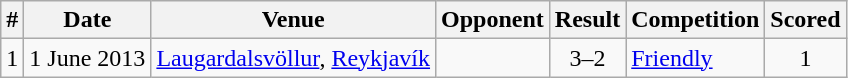<table class="wikitable">
<tr>
<th>#</th>
<th>Date</th>
<th>Venue</th>
<th>Opponent</th>
<th>Result</th>
<th>Competition</th>
<th>Scored</th>
</tr>
<tr>
<td>1</td>
<td>1 June 2013</td>
<td><a href='#'>Laugardalsvöllur</a>, <a href='#'>Reykjavík</a></td>
<td></td>
<td align="center">3–2</td>
<td><a href='#'>Friendly</a></td>
<td align="center">1</td>
</tr>
</table>
